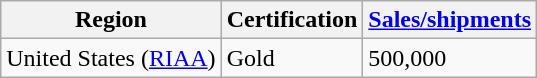<table class="wikitable">
<tr>
<th>Region</th>
<th>Certification</th>
<th><a href='#'>Sales/shipments</a></th>
</tr>
<tr>
<td>United States (<a href='#'>RIAA</a>)</td>
<td>Gold</td>
<td>500,000</td>
</tr>
</table>
